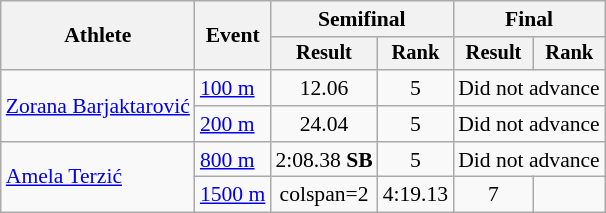<table class="wikitable" style="font-size:90%">
<tr>
<th rowspan="2">Athlete</th>
<th rowspan="2">Event</th>
<th colspan="2">Semifinal</th>
<th colspan="2">Final</th>
</tr>
<tr style="font-size:95%">
<th>Result</th>
<th>Rank</th>
<th>Result</th>
<th>Rank</th>
</tr>
<tr align=center>
<td align=left rowspan=2><a href='#'>Zorana Barjaktarović</a></td>
<td align=left><a href='#'>100 m</a></td>
<td>12.06</td>
<td>5</td>
<td colspan=2>Did not advance</td>
</tr>
<tr align=center>
<td align=left><a href='#'>200 m</a></td>
<td>24.04</td>
<td>5</td>
<td colspan=2>Did not advance</td>
</tr>
<tr align=center>
<td align=left rowspan=2><a href='#'>Amela Terzić</a></td>
<td align=left><a href='#'>800 m</a></td>
<td>2:08.38 <strong>SB</strong></td>
<td>5</td>
<td colspan=2>Did not advance</td>
</tr>
<tr align=center>
<td align=left><a href='#'>1500 m</a></td>
<td>colspan=2</td>
<td>4:19.13</td>
<td>7</td>
</tr>
</table>
